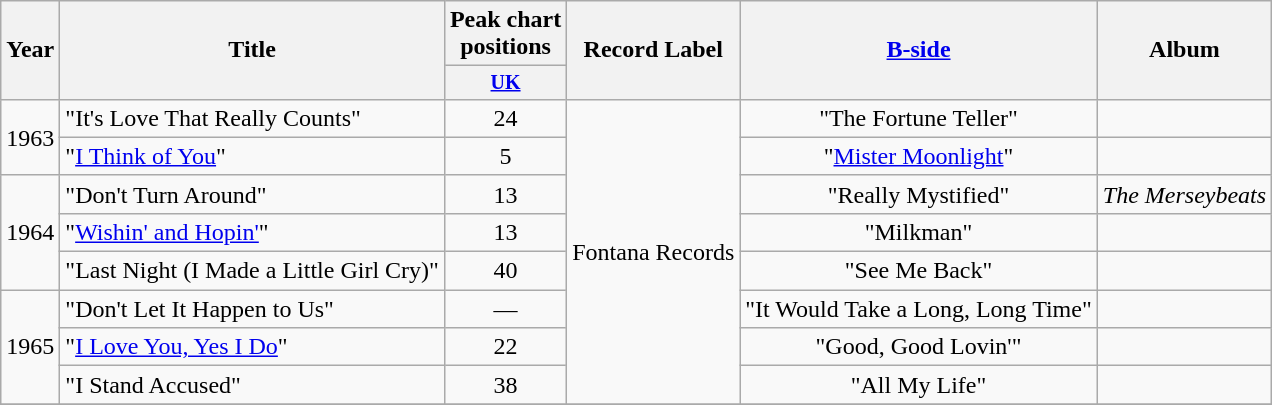<table class="wikitable" style=text-align:center;>
<tr>
<th rowspan="2">Year</th>
<th rowspan="2">Title</th>
<th colspan="1">Peak chart<br>positions</th>
<th rowspan="2">Record Label</th>
<th rowspan="2"><a href='#'>B-side</a></th>
<th rowspan="2">Album</th>
</tr>
<tr style="font-size:smaller;">
<th align=centre><a href='#'>UK</a></th>
</tr>
<tr>
<td rowspan="2">1963</td>
<td align=left>"It's Love That Really Counts"</td>
<td>24</td>
<td rowspan="8">Fontana Records</td>
<td rowspan="1">"The Fortune Teller"</td>
<td rowspan="1"></td>
</tr>
<tr>
<td align=left>"<a href='#'>I Think of You</a>"</td>
<td>5</td>
<td rowspan="1">"<a href='#'>Mister Moonlight</a>"</td>
<td rowspan="1"></td>
</tr>
<tr>
<td rowspan="3">1964</td>
<td align=left>"Don't Turn Around"</td>
<td>13</td>
<td rowspan="1">"Really Mystified"</td>
<td rowspan="1"><em>The Merseybeats</em></td>
</tr>
<tr>
<td align=left>"<a href='#'>Wishin' and Hopin'</a>"</td>
<td>13</td>
<td rowspan="1">"Milkman"</td>
<td rowspan="1"></td>
</tr>
<tr>
<td align=left>"Last Night (I Made a Little Girl Cry)"</td>
<td>40</td>
<td rowspan="1">"See Me Back"</td>
<td rowspan="1"></td>
</tr>
<tr>
<td rowspan="3">1965</td>
<td align=left>"Don't Let It Happen to Us"</td>
<td>—</td>
<td rowspan="1">"It Would Take a Long, Long Time"</td>
<td rowspan="1"></td>
</tr>
<tr>
<td align=left>"<a href='#'>I Love You, Yes I Do</a>"</td>
<td>22</td>
<td rowspan="1">"Good, Good Lovin'"</td>
<td rowspan="1"></td>
</tr>
<tr>
<td align=left>"I Stand Accused"</td>
<td>38</td>
<td rowspan="1">"All My Life"</td>
<td rowspan="1"></td>
</tr>
<tr>
</tr>
</table>
